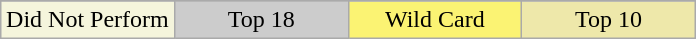<table class="wikitable" style="margin:1em auto; text-align:center;">
<tr>
</tr>
<tr>
<td style="background:#F5F5DC;" width="25%">Did Not Perform</td>
<td style="background:#CCCCCC;" width="25%">Top 18</td>
<td style="background:#FBF373;" width="25%">Wild Card</td>
<td style="background:palegoldenrod;" width="25%">Top 10</td>
</tr>
</table>
